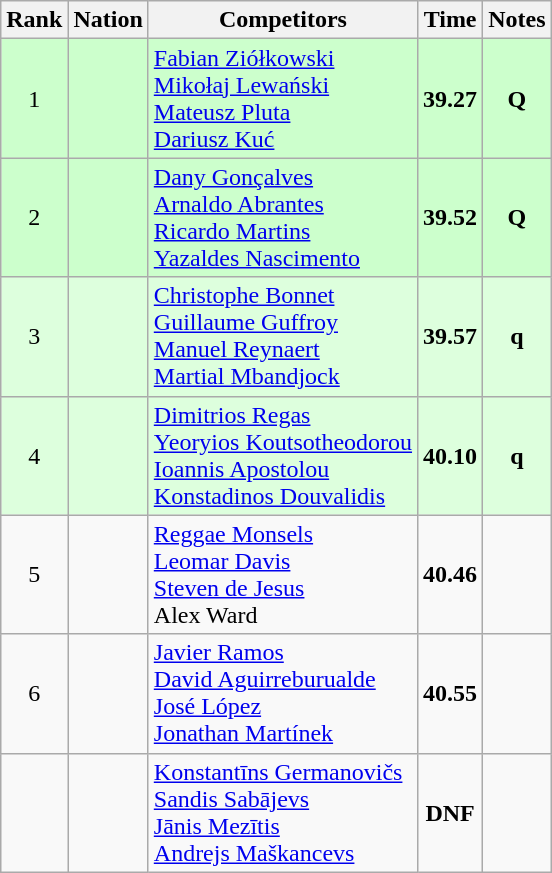<table class="wikitable sortable" style="text-align:center">
<tr>
<th>Rank</th>
<th>Nation</th>
<th>Competitors</th>
<th>Time</th>
<th>Notes</th>
</tr>
<tr bgcolor=ccffcc>
<td>1</td>
<td align=left></td>
<td align=left><a href='#'>Fabian Ziółkowski</a><br><a href='#'>Mikołaj Lewański</a><br><a href='#'>Mateusz Pluta</a><br><a href='#'>Dariusz Kuć</a></td>
<td><strong>39.27</strong></td>
<td><strong>Q</strong></td>
</tr>
<tr bgcolor=ccffcc>
<td>2</td>
<td align=left></td>
<td align=left><a href='#'>Dany Gonçalves</a><br><a href='#'>Arnaldo Abrantes</a><br><a href='#'>Ricardo Martins</a><br><a href='#'>Yazaldes Nascimento</a></td>
<td><strong>39.52</strong></td>
<td><strong>Q</strong></td>
</tr>
<tr bgcolor=ddffdd>
<td>3</td>
<td align=left></td>
<td align=left><a href='#'>Christophe Bonnet</a><br><a href='#'>Guillaume Guffroy</a><br><a href='#'>Manuel Reynaert</a><br><a href='#'>Martial Mbandjock</a></td>
<td><strong>39.57</strong></td>
<td><strong>q</strong></td>
</tr>
<tr bgcolor=ddffdd>
<td>4</td>
<td align=left></td>
<td align=left><a href='#'>Dimitrios Regas</a><br><a href='#'>Yeoryios Koutsotheodorou</a><br><a href='#'>Ioannis Apostolou</a><br><a href='#'>Konstadinos Douvalidis</a></td>
<td><strong>40.10</strong></td>
<td><strong>q</strong></td>
</tr>
<tr>
<td>5</td>
<td align=left></td>
<td align=left><a href='#'>Reggae Monsels</a><br><a href='#'>Leomar Davis</a><br><a href='#'>Steven de Jesus</a><br>Alex Ward</td>
<td><strong>40.46</strong></td>
<td></td>
</tr>
<tr>
<td>6</td>
<td align=left></td>
<td align=left><a href='#'>Javier Ramos</a><br><a href='#'>David Aguirreburualde</a><br><a href='#'>José López</a><br><a href='#'>Jonathan Martínek</a></td>
<td><strong>40.55</strong></td>
<td></td>
</tr>
<tr>
<td></td>
<td align=left></td>
<td align=left><a href='#'>Konstantīns Germanovičs</a><br><a href='#'>Sandis Sabājevs</a><br><a href='#'>Jānis Mezītis</a><br><a href='#'>Andrejs Maškancevs</a></td>
<td><strong>DNF</strong></td>
<td></td>
</tr>
</table>
